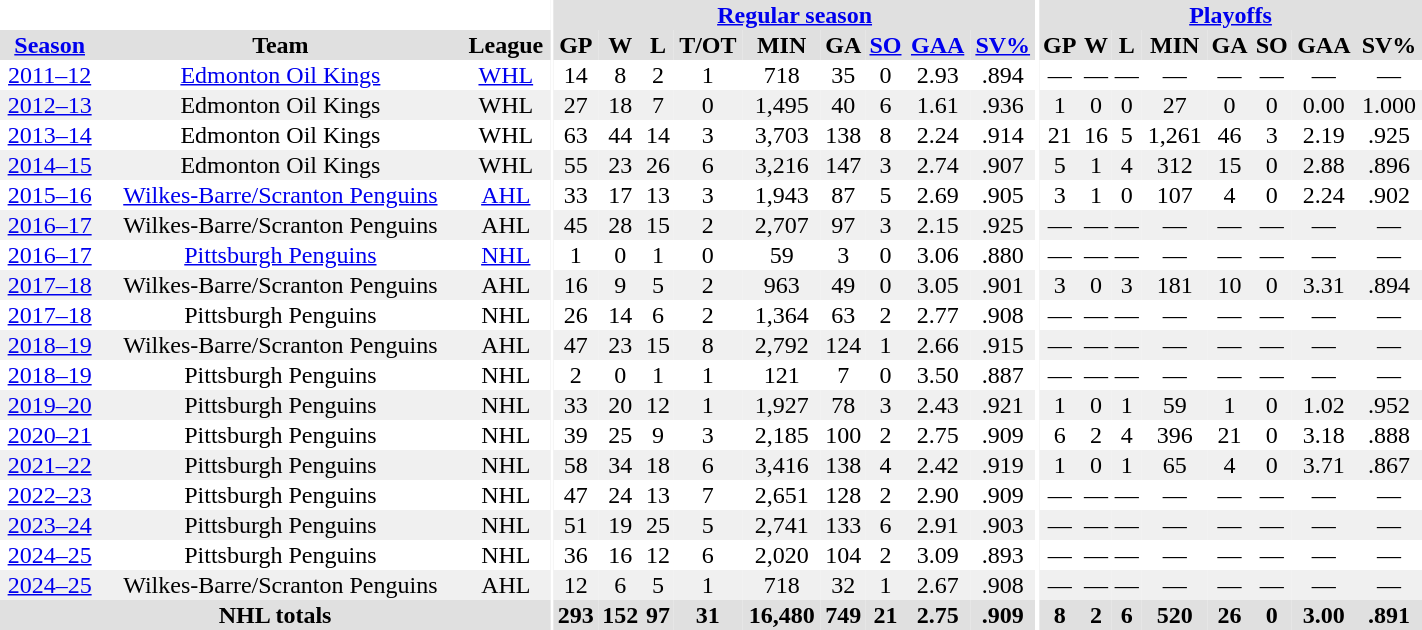<table border=0 cellpadding=1 cellspacing="0" style="text-align:center; width:75%">
<tr ALIGN=centre bgcolor="#e0e0e0">
<th align=centre colspan="3" bgcolor="#ffffff"></th>
<th align=centre rowspan="99" bgcolor="#ffffff"></th>
<th align=centre colspan="9" bgcolor="#e0e0e0"><a href='#'>Regular season</a></th>
<th align=centre rowspan="99" bgcolor="#ffffff"></th>
<th align=centre colspan="8" bgcolor="#e0e0e0"><a href='#'>Playoffs</a></th>
</tr>
<tr bgcolor="#e0e0e0">
<th><a href='#'>Season</a></th>
<th>Team</th>
<th>League</th>
<th>GP</th>
<th>W</th>
<th>L</th>
<th>T/OT</th>
<th>MIN</th>
<th>GA</th>
<th><a href='#'>SO</a></th>
<th><a href='#'>GAA</a></th>
<th><a href='#'>SV%</a></th>
<th>GP</th>
<th>W</th>
<th>L</th>
<th>MIN</th>
<th>GA</th>
<th>SO</th>
<th>GAA</th>
<th>SV%</th>
</tr>
<tr>
<td><a href='#'>2011–12</a></td>
<td><a href='#'>Edmonton Oil Kings</a></td>
<td><a href='#'>WHL</a></td>
<td>14</td>
<td>8</td>
<td>2</td>
<td>1</td>
<td>718</td>
<td>35</td>
<td>0</td>
<td>2.93</td>
<td>.894</td>
<td>—</td>
<td>—</td>
<td>—</td>
<td>—</td>
<td>—</td>
<td>—</td>
<td>—</td>
<td>—</td>
</tr>
<tr bgcolor="#f0f0f0">
<td><a href='#'>2012–13</a></td>
<td>Edmonton Oil Kings</td>
<td>WHL</td>
<td>27</td>
<td>18</td>
<td>7</td>
<td>0</td>
<td>1,495</td>
<td>40</td>
<td>6</td>
<td>1.61</td>
<td>.936</td>
<td>1</td>
<td>0</td>
<td>0</td>
<td>27</td>
<td>0</td>
<td>0</td>
<td>0.00</td>
<td>1.000</td>
</tr>
<tr>
<td><a href='#'>2013–14</a></td>
<td>Edmonton Oil Kings</td>
<td>WHL</td>
<td>63</td>
<td>44</td>
<td>14</td>
<td>3</td>
<td>3,703</td>
<td>138</td>
<td>8</td>
<td>2.24</td>
<td>.914</td>
<td>21</td>
<td>16</td>
<td>5</td>
<td>1,261</td>
<td>46</td>
<td>3</td>
<td>2.19</td>
<td>.925</td>
</tr>
<tr bgcolor="#f0f0f0">
<td><a href='#'>2014–15</a></td>
<td>Edmonton Oil Kings</td>
<td>WHL</td>
<td>55</td>
<td>23</td>
<td>26</td>
<td>6</td>
<td>3,216</td>
<td>147</td>
<td>3</td>
<td>2.74</td>
<td>.907</td>
<td>5</td>
<td>1</td>
<td>4</td>
<td>312</td>
<td>15</td>
<td>0</td>
<td>2.88</td>
<td>.896</td>
</tr>
<tr>
<td><a href='#'>2015–16</a></td>
<td><a href='#'>Wilkes-Barre/Scranton Penguins</a></td>
<td><a href='#'>AHL</a></td>
<td>33</td>
<td>17</td>
<td>13</td>
<td>3</td>
<td>1,943</td>
<td>87</td>
<td>5</td>
<td>2.69</td>
<td>.905</td>
<td>3</td>
<td>1</td>
<td>0</td>
<td>107</td>
<td>4</td>
<td>0</td>
<td>2.24</td>
<td>.902</td>
</tr>
<tr bgcolor="#f0f0f0">
<td><a href='#'>2016–17</a></td>
<td>Wilkes-Barre/Scranton Penguins</td>
<td>AHL</td>
<td>45</td>
<td>28</td>
<td>15</td>
<td>2</td>
<td>2,707</td>
<td>97</td>
<td>3</td>
<td>2.15</td>
<td>.925</td>
<td>—</td>
<td>—</td>
<td>—</td>
<td>—</td>
<td>—</td>
<td>—</td>
<td>—</td>
<td>—</td>
</tr>
<tr>
<td><a href='#'>2016–17</a></td>
<td><a href='#'>Pittsburgh Penguins</a></td>
<td><a href='#'>NHL</a></td>
<td>1</td>
<td>0</td>
<td>1</td>
<td>0</td>
<td>59</td>
<td>3</td>
<td>0</td>
<td>3.06</td>
<td>.880</td>
<td>—</td>
<td>—</td>
<td>—</td>
<td>—</td>
<td>—</td>
<td>—</td>
<td>—</td>
<td>—</td>
</tr>
<tr bgcolor="#f0f0f0">
<td><a href='#'>2017–18</a></td>
<td>Wilkes-Barre/Scranton Penguins</td>
<td>AHL</td>
<td>16</td>
<td>9</td>
<td>5</td>
<td>2</td>
<td>963</td>
<td>49</td>
<td>0</td>
<td>3.05</td>
<td>.901</td>
<td>3</td>
<td>0</td>
<td>3</td>
<td>181</td>
<td>10</td>
<td>0</td>
<td>3.31</td>
<td>.894</td>
</tr>
<tr>
<td><a href='#'>2017–18</a></td>
<td>Pittsburgh Penguins</td>
<td>NHL</td>
<td>26</td>
<td>14</td>
<td>6</td>
<td>2</td>
<td>1,364</td>
<td>63</td>
<td>2</td>
<td>2.77</td>
<td>.908</td>
<td>—</td>
<td>—</td>
<td>—</td>
<td>—</td>
<td>—</td>
<td>—</td>
<td>—</td>
<td>—</td>
</tr>
<tr bgcolor="#f0f0f0">
<td><a href='#'>2018–19</a></td>
<td>Wilkes-Barre/Scranton Penguins</td>
<td>AHL</td>
<td>47</td>
<td>23</td>
<td>15</td>
<td>8</td>
<td>2,792</td>
<td>124</td>
<td>1</td>
<td>2.66</td>
<td>.915</td>
<td>—</td>
<td>—</td>
<td>—</td>
<td>—</td>
<td>—</td>
<td>—</td>
<td>—</td>
<td>—</td>
</tr>
<tr>
<td><a href='#'>2018–19</a></td>
<td>Pittsburgh Penguins</td>
<td>NHL</td>
<td>2</td>
<td>0</td>
<td>1</td>
<td>1</td>
<td>121</td>
<td>7</td>
<td>0</td>
<td>3.50</td>
<td>.887</td>
<td>—</td>
<td>—</td>
<td>—</td>
<td>—</td>
<td>—</td>
<td>—</td>
<td>—</td>
<td>—</td>
</tr>
<tr bgcolor="#f0f0f0">
<td><a href='#'>2019–20</a></td>
<td>Pittsburgh Penguins</td>
<td>NHL</td>
<td>33</td>
<td>20</td>
<td>12</td>
<td>1</td>
<td>1,927</td>
<td>78</td>
<td>3</td>
<td>2.43</td>
<td>.921</td>
<td>1</td>
<td>0</td>
<td>1</td>
<td>59</td>
<td>1</td>
<td>0</td>
<td>1.02</td>
<td>.952</td>
</tr>
<tr>
<td><a href='#'>2020–21</a></td>
<td>Pittsburgh Penguins</td>
<td>NHL</td>
<td>39</td>
<td>25</td>
<td>9</td>
<td>3</td>
<td>2,185</td>
<td>100</td>
<td>2</td>
<td>2.75</td>
<td>.909</td>
<td>6</td>
<td>2</td>
<td>4</td>
<td>396</td>
<td>21</td>
<td>0</td>
<td>3.18</td>
<td>.888</td>
</tr>
<tr bgcolor="#f0f0f0">
<td><a href='#'>2021–22</a></td>
<td>Pittsburgh Penguins</td>
<td>NHL</td>
<td>58</td>
<td>34</td>
<td>18</td>
<td>6</td>
<td>3,416</td>
<td>138</td>
<td>4</td>
<td>2.42</td>
<td>.919</td>
<td>1</td>
<td>0</td>
<td>1</td>
<td>65</td>
<td>4</td>
<td>0</td>
<td>3.71</td>
<td>.867</td>
</tr>
<tr>
<td><a href='#'>2022–23</a></td>
<td>Pittsburgh Penguins</td>
<td>NHL</td>
<td>47</td>
<td>24</td>
<td>13</td>
<td>7</td>
<td>2,651</td>
<td>128</td>
<td>2</td>
<td>2.90</td>
<td>.909</td>
<td>—</td>
<td>—</td>
<td>—</td>
<td>—</td>
<td>—</td>
<td>—</td>
<td>—</td>
<td>—</td>
</tr>
<tr bgcolor="#f0f0f0">
<td><a href='#'>2023–24</a></td>
<td>Pittsburgh Penguins</td>
<td>NHL</td>
<td>51</td>
<td>19</td>
<td>25</td>
<td>5</td>
<td>2,741</td>
<td>133</td>
<td>6</td>
<td>2.91</td>
<td>.903</td>
<td>—</td>
<td>—</td>
<td>—</td>
<td>—</td>
<td>—</td>
<td>—</td>
<td>—</td>
<td>—</td>
</tr>
<tr>
<td><a href='#'>2024–25</a></td>
<td>Pittsburgh Penguins</td>
<td>NHL</td>
<td>36</td>
<td>16</td>
<td>12</td>
<td>6</td>
<td>2,020</td>
<td>104</td>
<td>2</td>
<td>3.09</td>
<td>.893</td>
<td>—</td>
<td>—</td>
<td>—</td>
<td>—</td>
<td>—</td>
<td>—</td>
<td>—</td>
<td>—</td>
</tr>
<tr bgcolor="#f0f0f0">
<td><a href='#'>2024–25</a></td>
<td>Wilkes-Barre/Scranton Penguins</td>
<td>AHL</td>
<td>12</td>
<td>6</td>
<td>5</td>
<td>1</td>
<td>718</td>
<td>32</td>
<td>1</td>
<td>2.67</td>
<td>.908</td>
<td>—</td>
<td>—</td>
<td>—</td>
<td>—</td>
<td>—</td>
<td>—</td>
<td>—</td>
<td>—</td>
</tr>
<tr ALIGN="centre" bgcolor="#e0e0e0">
<th colspan="3" align="centre">NHL totals</th>
<th>293</th>
<th>152</th>
<th>97</th>
<th>31</th>
<th>16,480</th>
<th>749</th>
<th>21</th>
<th>2.75</th>
<th>.909</th>
<th>8</th>
<th>2</th>
<th>6</th>
<th>520</th>
<th>26</th>
<th>0</th>
<th>3.00</th>
<th>.891</th>
</tr>
</table>
